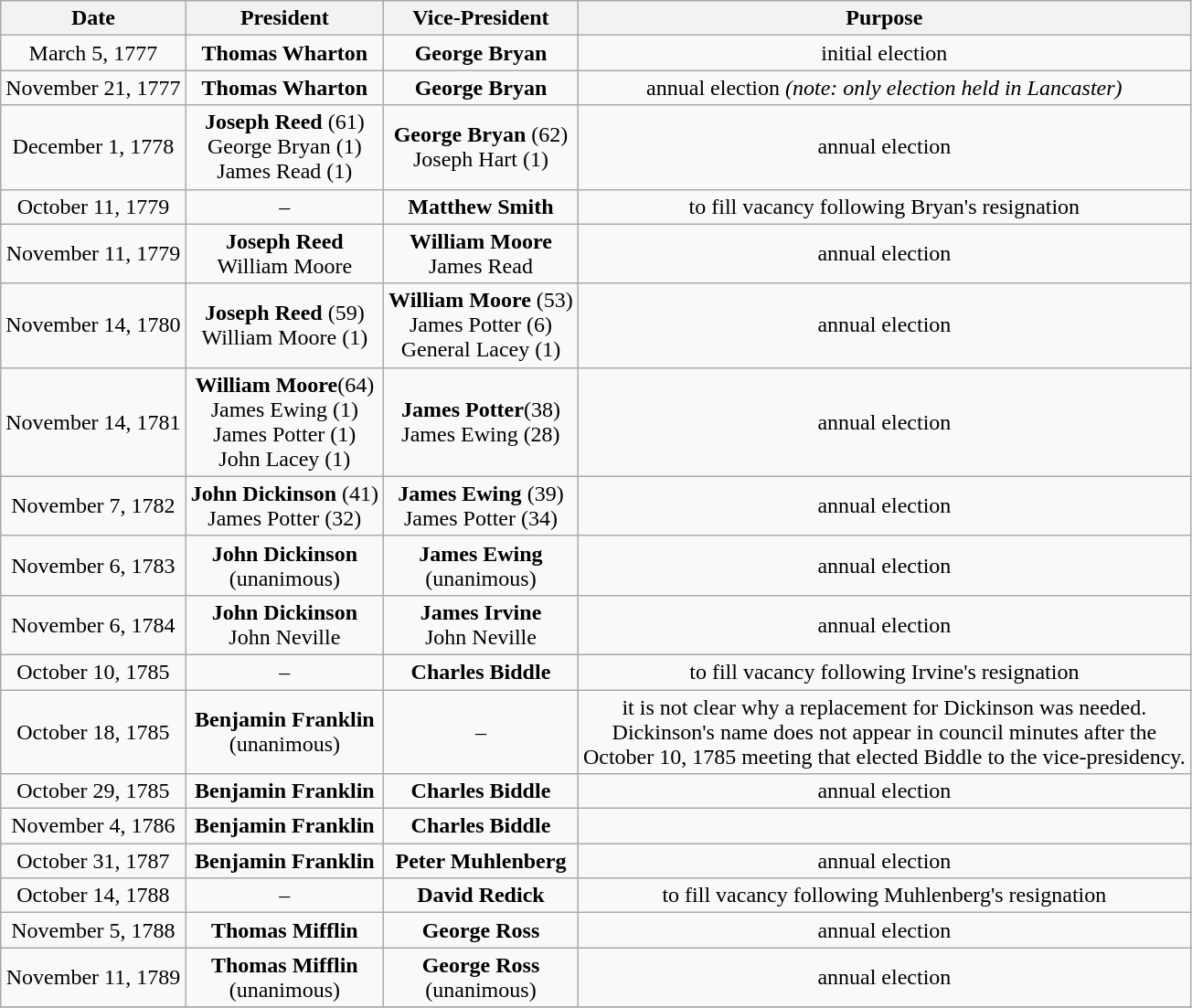<table class="wikitable sortable" style="text-align:center;">
<tr>
<th>Date</th>
<th>President</th>
<th>Vice-President</th>
<th>Purpose</th>
</tr>
<tr>
<td>March 5, 1777</td>
<td><strong>Thomas Wharton</strong></td>
<td><strong>George Bryan</strong></td>
<td>initial election</td>
</tr>
<tr>
<td>November 21, 1777</td>
<td><strong>Thomas Wharton</strong></td>
<td><strong>George Bryan</strong></td>
<td>annual election <em>(note: only election held in Lancaster)</em></td>
</tr>
<tr>
<td>December 1, 1778</td>
<td><strong>Joseph Reed</strong> (61)<br>George Bryan (1)<br>James Read (1)</td>
<td><strong>George Bryan</strong> (62)<br>Joseph Hart (1)</td>
<td>annual election</td>
</tr>
<tr>
<td>October 11, 1779</td>
<td>–</td>
<td><strong>Matthew Smith</strong></td>
<td>to fill vacancy following Bryan's resignation</td>
</tr>
<tr>
<td>November 11, 1779</td>
<td><strong>Joseph Reed</strong><br>William Moore</td>
<td><strong>William Moore</strong><br>James Read</td>
<td>annual election</td>
</tr>
<tr>
<td>November 14, 1780</td>
<td><strong>Joseph Reed</strong> (59)<br>William Moore (1)</td>
<td><strong>William Moore</strong> (53)<br>James Potter (6)<br>General Lacey (1)</td>
<td>annual election</td>
</tr>
<tr>
<td>November 14, 1781</td>
<td><strong>William Moore</strong>(64) <br>James Ewing (1)<br>James Potter (1)<br>John Lacey (1)</td>
<td><strong>James Potter</strong>(38) <br>James Ewing (28)</td>
<td>annual election</td>
</tr>
<tr>
<td>November 7, 1782</td>
<td><strong>John Dickinson</strong> (41)<br>James Potter (32)</td>
<td><strong>James Ewing</strong> (39)<br>James Potter (34)</td>
<td>annual election</td>
</tr>
<tr>
<td>November 6, 1783</td>
<td><strong>John Dickinson</strong><br>(unanimous)</td>
<td><strong>James Ewing</strong><br>(unanimous)</td>
<td>annual election</td>
</tr>
<tr>
<td>November 6, 1784</td>
<td><strong>John Dickinson</strong><br>John Neville</td>
<td><strong>James Irvine</strong><br>John Neville</td>
<td>annual election</td>
</tr>
<tr>
<td>October 10, 1785</td>
<td>–</td>
<td><strong>Charles Biddle</strong></td>
<td>to fill vacancy following Irvine's resignation</td>
</tr>
<tr>
<td>October 18, 1785</td>
<td><strong>Benjamin Franklin</strong><br>(unanimous)</td>
<td>–</td>
<td>it is not clear why a replacement for Dickinson was needed.<br>Dickinson's name does not appear in council minutes after the<br>October 10, 1785 meeting that elected Biddle to the vice-presidency.</td>
</tr>
<tr>
<td>October 29, 1785</td>
<td><strong>Benjamin Franklin</strong></td>
<td><strong>Charles Biddle</strong></td>
<td>annual election</td>
</tr>
<tr>
<td>November 4, 1786</td>
<td><strong>Benjamin Franklin</strong></td>
<td><strong>Charles Biddle</strong></td>
<td></td>
</tr>
<tr>
<td>October 31, 1787</td>
<td><strong>Benjamin Franklin</strong></td>
<td><strong>Peter Muhlenberg</strong></td>
<td>annual election</td>
</tr>
<tr>
<td>October 14, 1788</td>
<td>–</td>
<td><strong>David Redick</strong></td>
<td>to fill vacancy following Muhlenberg's resignation</td>
</tr>
<tr>
<td>November 5, 1788</td>
<td><strong>Thomas Mifflin</strong></td>
<td><strong>George Ross</strong></td>
<td>annual election</td>
</tr>
<tr>
<td>November 11, 1789</td>
<td><strong>Thomas Mifflin</strong><br>(unanimous)</td>
<td><strong>George Ross</strong><br>(unanimous)</td>
<td>annual election</td>
</tr>
<tr>
</tr>
</table>
